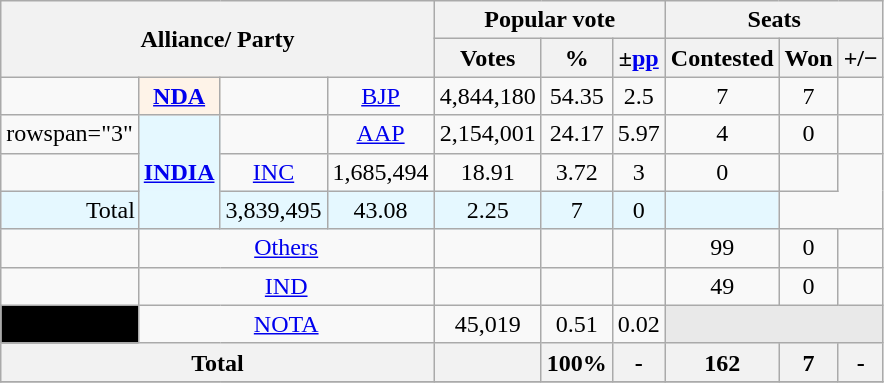<table class="wikitable sortable" style="text-align:center;">
<tr>
<th colspan="4" rowspan="2">Alliance/ Party</th>
<th colspan="3">Popular vote</th>
<th colspan="3">Seats</th>
</tr>
<tr>
<th>Votes</th>
<th>%</th>
<th>±<a href='#'>pp</a></th>
<th>Contested</th>
<th>Won</th>
<th><strong>+/−</strong></th>
</tr>
<tr>
<td></td>
<th style="background:#fef3e8"><a href='#'>NDA</a></th>
<td></td>
<td><a href='#'>BJP</a></td>
<td>4,844,180</td>
<td>54.35</td>
<td> 2.5</td>
<td>7</td>
<td>7</td>
<td></td>
</tr>
<tr>
<td>rowspan="3" </td>
<th rowspan="3"style="background:#E5F8FF"><a href='#'>INDIA</a></th>
<td></td>
<td><a href='#'>AAP</a></td>
<td>2,154,001</td>
<td>24.17</td>
<td> 5.97</td>
<td>4</td>
<td>0</td>
<td></td>
</tr>
<tr>
<td></td>
<td><a href='#'>INC</a></td>
<td>1,685,494</td>
<td>18.91</td>
<td> 3.72</td>
<td>3</td>
<td>0</td>
<td></td>
</tr>
<tr>
<td colspan="2"style="background:#E5F8FF">Total</td>
<td style="background:#E5F8FF">3,839,495</td>
<td style="background:#E5F8FF">43.08</td>
<td style="background:#E5F8FF"> 2.25</td>
<td style="background:#E5F8FF">7</td>
<td style="background:#E5F8FF">0</td>
<td style="background:#E5F8FF"></td>
</tr>
<tr>
<td></td>
<td colspan="3"><a href='#'>Others</a></td>
<td></td>
<td></td>
<td></td>
<td>99</td>
<td>0</td>
<td></td>
</tr>
<tr>
<td></td>
<td colspan="3"><a href='#'>IND</a></td>
<td></td>
<td></td>
<td></td>
<td>49</td>
<td>0</td>
<td></td>
</tr>
<tr>
<td bgcolor="Black"></td>
<td colspan="3"><a href='#'>NOTA</a></td>
<td>45,019</td>
<td>0.51</td>
<td> 0.02</td>
<th colspan="3" style="background-color:#E9E9E9"></th>
</tr>
<tr>
<th colspan="4">Total</th>
<th></th>
<th>100%</th>
<th>-</th>
<th>162</th>
<th>7</th>
<th>-</th>
</tr>
<tr>
</tr>
</table>
